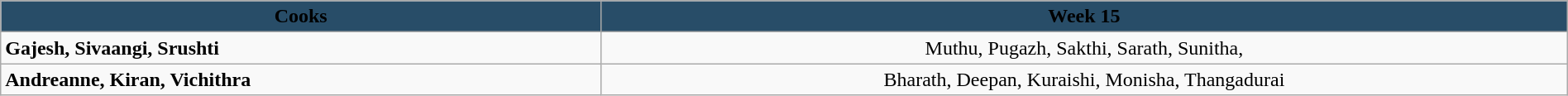<table class="wikitable sortable plainrowheaders" width="100%" textcolor:"#000;">
<tr>
<th scope="col" style ="background: #284D68;"style="background: #284D68 ;color:white"><strong>Cooks</strong></th>
<th scope="col" style ="background: #284D68;"style="background: #284D68 ;color:white"><strong>Week 15</strong></th>
</tr>
<tr>
<td><strong>Gajesh, Sivaangi, Srushti</strong></td>
<td style="text-align:center;">Muthu, Pugazh, Sakthi, Sarath, Sunitha,</td>
</tr>
<tr>
<td><strong>Andreanne, Kiran, Vichithra</strong></td>
<td style="text-align:center;">Bharath, Deepan, Kuraishi, Monisha, Thangadurai</td>
</tr>
</table>
